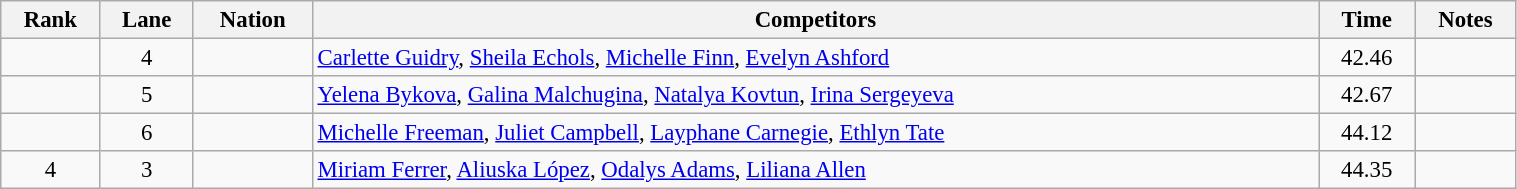<table class="wikitable sortable" width=80% style="text-align:center; font-size:95%">
<tr>
<th>Rank</th>
<th>Lane</th>
<th>Nation</th>
<th>Competitors</th>
<th>Time</th>
<th>Notes</th>
</tr>
<tr>
<td></td>
<td>4</td>
<td align=left></td>
<td align=left><a href='#'>Carlette Guidry</a>, <a href='#'>Sheila Echols</a>, <a href='#'>Michelle Finn</a>, <a href='#'>Evelyn Ashford</a></td>
<td>42.46</td>
<td></td>
</tr>
<tr>
<td></td>
<td>5</td>
<td align=left></td>
<td align=left><a href='#'>Yelena Bykova</a>, <a href='#'>Galina Malchugina</a>, <a href='#'>Natalya Kovtun</a>, <a href='#'>Irina Sergeyeva</a></td>
<td>42.67</td>
<td></td>
</tr>
<tr>
<td></td>
<td>6</td>
<td align=left></td>
<td align=left><a href='#'>Michelle Freeman</a>, <a href='#'>Juliet Campbell</a>, <a href='#'>Layphane Carnegie</a>, <a href='#'>Ethlyn Tate</a></td>
<td>44.12</td>
<td></td>
</tr>
<tr>
<td>4</td>
<td>3</td>
<td align=left></td>
<td align=left><a href='#'>Miriam Ferrer</a>, <a href='#'>Aliuska López</a>, <a href='#'>Odalys Adams</a>, <a href='#'>Liliana Allen</a></td>
<td>44.35</td>
<td></td>
</tr>
</table>
